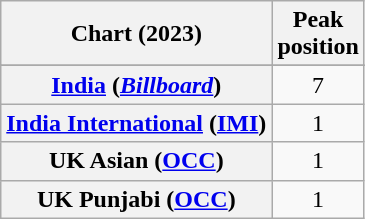<table class="wikitable sortable plainrowheaders" style="text-align:center">
<tr>
<th scope="col">Chart (2023)</th>
<th scope="col">Peak<br>position</th>
</tr>
<tr>
</tr>
<tr>
<th scope="row"><a href='#'>India</a> (<em><a href='#'>Billboard</a></em>)</th>
<td>7</td>
</tr>
<tr>
<th scope="row"><a href='#'>India International</a> (<a href='#'>IMI</a>)</th>
<td>1</td>
</tr>
<tr>
<th scope="row">UK Asian (<a href='#'>OCC</a>)</th>
<td>1</td>
</tr>
<tr>
<th scope="row">UK Punjabi (<a href='#'>OCC</a>)</th>
<td>1</td>
</tr>
</table>
